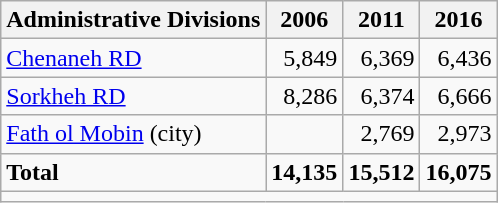<table class="wikitable">
<tr>
<th>Administrative Divisions</th>
<th>2006</th>
<th>2011</th>
<th>2016</th>
</tr>
<tr>
<td><a href='#'>Chenaneh RD</a></td>
<td style="text-align: right;">5,849</td>
<td style="text-align: right;">6,369</td>
<td style="text-align: right;">6,436</td>
</tr>
<tr>
<td><a href='#'>Sorkheh RD</a></td>
<td style="text-align: right;">8,286</td>
<td style="text-align: right;">6,374</td>
<td style="text-align: right;">6,666</td>
</tr>
<tr>
<td><a href='#'>Fath ol Mobin</a> (city)</td>
<td style="text-align: right;"></td>
<td style="text-align: right;">2,769</td>
<td style="text-align: right;">2,973</td>
</tr>
<tr>
<td><strong>Total</strong></td>
<td style="text-align: right;"><strong>14,135</strong></td>
<td style="text-align: right;"><strong>15,512</strong></td>
<td style="text-align: right;"><strong>16,075</strong></td>
</tr>
<tr>
<td colspan=4></td>
</tr>
</table>
